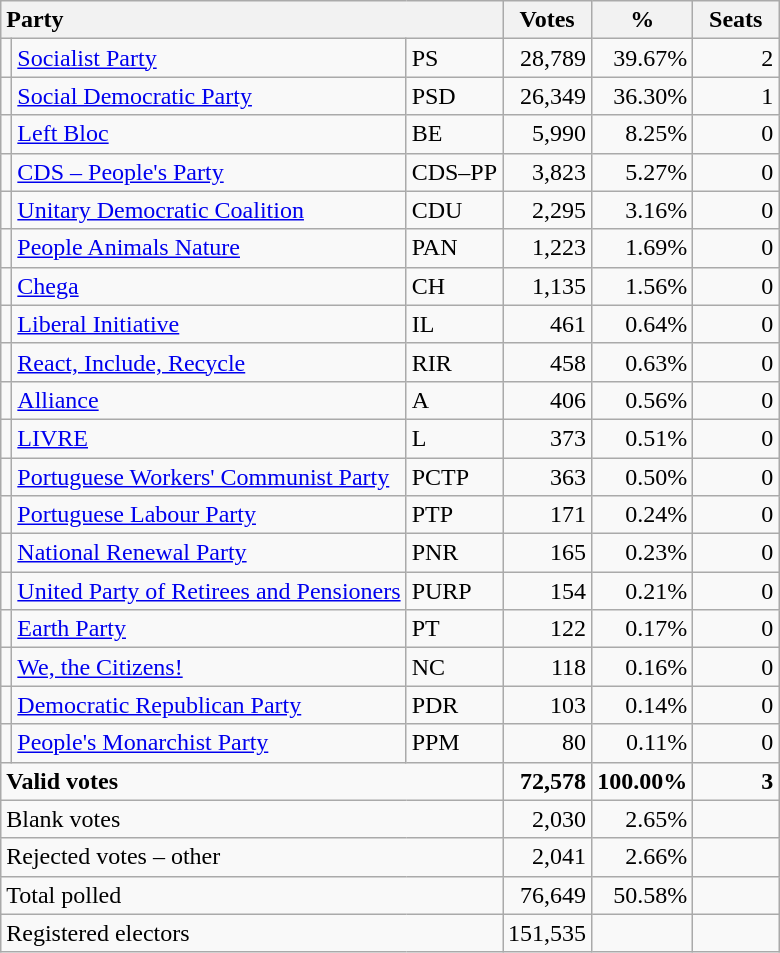<table class="wikitable" border="1" style="text-align:right;">
<tr>
<th style="text-align:left;" colspan=3>Party</th>
<th align=center width="50">Votes</th>
<th align=center width="50">%</th>
<th align=center width="50">Seats</th>
</tr>
<tr>
<td></td>
<td align=left><a href='#'>Socialist Party</a></td>
<td align=left>PS</td>
<td>28,789</td>
<td>39.67%</td>
<td>2</td>
</tr>
<tr>
<td></td>
<td align=left><a href='#'>Social Democratic Party</a></td>
<td align=left>PSD</td>
<td>26,349</td>
<td>36.30%</td>
<td>1</td>
</tr>
<tr>
<td></td>
<td align=left><a href='#'>Left Bloc</a></td>
<td align=left>BE</td>
<td>5,990</td>
<td>8.25%</td>
<td>0</td>
</tr>
<tr>
<td></td>
<td align=left><a href='#'>CDS – People's Party</a></td>
<td align=left style="white-space: nowrap;">CDS–PP</td>
<td>3,823</td>
<td>5.27%</td>
<td>0</td>
</tr>
<tr>
<td></td>
<td align=left style="white-space: nowrap;"><a href='#'>Unitary Democratic Coalition</a></td>
<td align=left>CDU</td>
<td>2,295</td>
<td>3.16%</td>
<td>0</td>
</tr>
<tr>
<td></td>
<td align=left><a href='#'>People Animals Nature</a></td>
<td align=left>PAN</td>
<td>1,223</td>
<td>1.69%</td>
<td>0</td>
</tr>
<tr>
<td></td>
<td align=left><a href='#'>Chega</a></td>
<td align=left>CH</td>
<td>1,135</td>
<td>1.56%</td>
<td>0</td>
</tr>
<tr>
<td></td>
<td align=left><a href='#'>Liberal Initiative</a></td>
<td align=left>IL</td>
<td>461</td>
<td>0.64%</td>
<td>0</td>
</tr>
<tr>
<td></td>
<td align=left><a href='#'>React, Include, Recycle</a></td>
<td align=left>RIR</td>
<td>458</td>
<td>0.63%</td>
<td>0</td>
</tr>
<tr>
<td></td>
<td align=left><a href='#'>Alliance</a></td>
<td align=left>A</td>
<td>406</td>
<td>0.56%</td>
<td>0</td>
</tr>
<tr>
<td></td>
<td align=left><a href='#'>LIVRE</a></td>
<td align=left>L</td>
<td>373</td>
<td>0.51%</td>
<td>0</td>
</tr>
<tr>
<td></td>
<td align=left><a href='#'>Portuguese Workers' Communist Party</a></td>
<td align=left>PCTP</td>
<td>363</td>
<td>0.50%</td>
<td>0</td>
</tr>
<tr>
<td></td>
<td align=left><a href='#'>Portuguese Labour Party</a></td>
<td align=left>PTP</td>
<td>171</td>
<td>0.24%</td>
<td>0</td>
</tr>
<tr>
<td></td>
<td align=left><a href='#'>National Renewal Party</a></td>
<td align=left>PNR</td>
<td>165</td>
<td>0.23%</td>
<td>0</td>
</tr>
<tr>
<td></td>
<td align=left><a href='#'>United Party of Retirees and Pensioners</a></td>
<td align=left>PURP</td>
<td>154</td>
<td>0.21%</td>
<td>0</td>
</tr>
<tr>
<td></td>
<td align=left><a href='#'>Earth Party</a></td>
<td align=left>PT</td>
<td>122</td>
<td>0.17%</td>
<td>0</td>
</tr>
<tr>
<td></td>
<td align=left><a href='#'>We, the Citizens!</a></td>
<td align=left>NC</td>
<td>118</td>
<td>0.16%</td>
<td>0</td>
</tr>
<tr>
<td></td>
<td align=left><a href='#'>Democratic Republican Party</a></td>
<td align=left>PDR</td>
<td>103</td>
<td>0.14%</td>
<td>0</td>
</tr>
<tr>
<td></td>
<td align=left><a href='#'>People's Monarchist Party</a></td>
<td align=left>PPM</td>
<td>80</td>
<td>0.11%</td>
<td>0</td>
</tr>
<tr style="font-weight:bold">
<td align=left colspan=3>Valid votes</td>
<td>72,578</td>
<td>100.00%</td>
<td>3</td>
</tr>
<tr>
<td align=left colspan=3>Blank votes</td>
<td>2,030</td>
<td>2.65%</td>
<td></td>
</tr>
<tr>
<td align=left colspan=3>Rejected votes – other</td>
<td>2,041</td>
<td>2.66%</td>
<td></td>
</tr>
<tr>
<td align=left colspan=3>Total polled</td>
<td>76,649</td>
<td>50.58%</td>
<td></td>
</tr>
<tr>
<td align=left colspan=3>Registered electors</td>
<td>151,535</td>
<td></td>
<td></td>
</tr>
</table>
